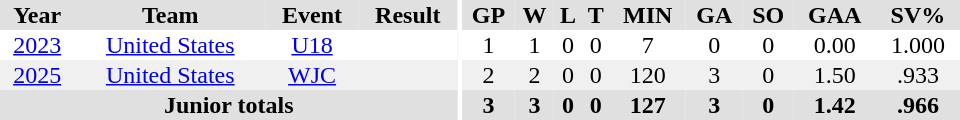<table border="0" cellpadding="1" cellspacing="0" ID="Table3" style="text-align:center; width:40em">
<tr bgcolor="#e0e0e0">
<th>Year</th>
<th>Team</th>
<th>Event</th>
<th>Result</th>
<th rowspan="99" bgcolor="#ffffff"></th>
<th>GP</th>
<th>W</th>
<th>L</th>
<th>T</th>
<th>MIN</th>
<th>GA</th>
<th>SO</th>
<th>GAA</th>
<th>SV%</th>
</tr>
<tr>
<td><a href='#'>2023</a></td>
<td><a href='#'>United States</a></td>
<td><a href='#'>U18</a></td>
<td></td>
<td>1</td>
<td>1</td>
<td>0</td>
<td>0</td>
<td>7</td>
<td>0</td>
<td>0</td>
<td>0.00</td>
<td>1.000</td>
</tr>
<tr bgcolor="#f0f0f0">
<td><a href='#'>2025</a></td>
<td><a href='#'>United States</a></td>
<td><a href='#'>WJC</a></td>
<td></td>
<td>2</td>
<td>2</td>
<td>0</td>
<td>0</td>
<td>120</td>
<td>3</td>
<td>0</td>
<td>1.50</td>
<td>.933</td>
</tr>
<tr bgcolor="#e0e0e0">
<th colspan="4">Junior totals</th>
<th>3</th>
<th>3</th>
<th>0</th>
<th>0</th>
<th>127</th>
<th>3</th>
<th>0</th>
<th>1.42</th>
<th>.966</th>
</tr>
</table>
